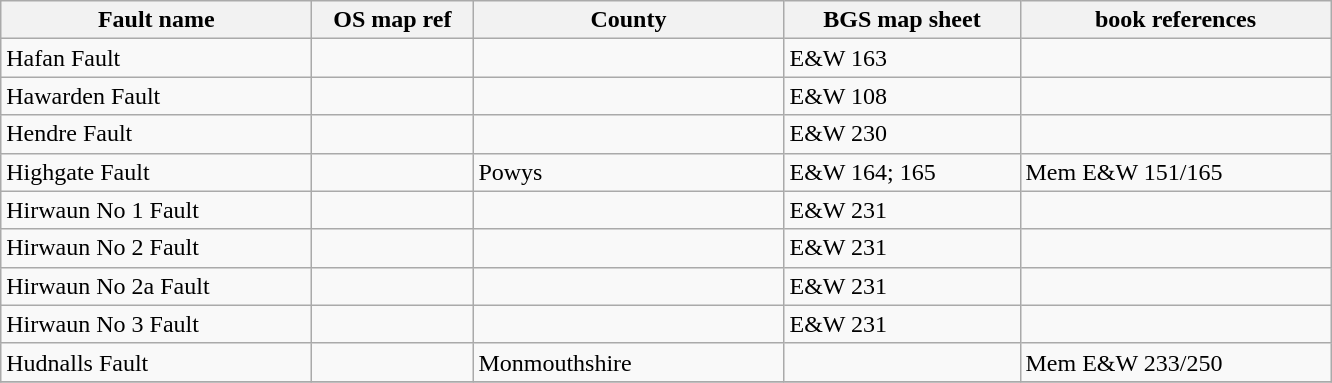<table class="wikitable">
<tr>
<th width="200pt">Fault name</th>
<th width="100pt">OS map ref</th>
<th width="200pt">County</th>
<th width="150pt">BGS map sheet</th>
<th width="200pt">book references</th>
</tr>
<tr>
<td>Hafan Fault</td>
<td></td>
<td></td>
<td>E&W 163</td>
<td></td>
</tr>
<tr>
<td>Hawarden Fault</td>
<td></td>
<td></td>
<td>E&W 108</td>
<td></td>
</tr>
<tr>
<td>Hendre Fault</td>
<td></td>
<td></td>
<td>E&W 230</td>
<td></td>
</tr>
<tr>
<td>Highgate Fault</td>
<td></td>
<td>Powys</td>
<td>E&W 164; 165</td>
<td>Mem E&W 151/165</td>
</tr>
<tr>
<td>Hirwaun No 1 Fault</td>
<td></td>
<td></td>
<td>E&W 231</td>
<td></td>
</tr>
<tr>
<td>Hirwaun No 2 Fault</td>
<td></td>
<td></td>
<td>E&W 231</td>
<td></td>
</tr>
<tr>
<td>Hirwaun No 2a Fault</td>
<td></td>
<td></td>
<td>E&W 231</td>
<td></td>
</tr>
<tr>
<td>Hirwaun No 3 Fault</td>
<td></td>
<td></td>
<td>E&W 231</td>
<td></td>
</tr>
<tr>
<td>Hudnalls Fault</td>
<td></td>
<td>Monmouthshire</td>
<td></td>
<td>Mem E&W 233/250</td>
</tr>
<tr>
</tr>
</table>
